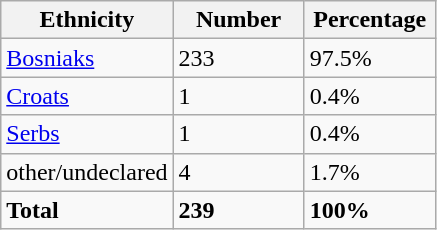<table class="wikitable">
<tr>
<th width="100px">Ethnicity</th>
<th width="80px">Number</th>
<th width="80px">Percentage</th>
</tr>
<tr>
<td><a href='#'>Bosniaks</a></td>
<td>233</td>
<td>97.5%</td>
</tr>
<tr>
<td><a href='#'>Croats</a></td>
<td>1</td>
<td>0.4%</td>
</tr>
<tr>
<td><a href='#'>Serbs</a></td>
<td>1</td>
<td>0.4%</td>
</tr>
<tr>
<td>other/undeclared</td>
<td>4</td>
<td>1.7%</td>
</tr>
<tr>
<td><strong>Total</strong></td>
<td><strong>239</strong></td>
<td><strong>100%</strong></td>
</tr>
</table>
